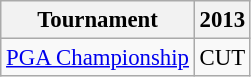<table class="wikitable" style="font-size:95%;text-align:center;">
<tr>
<th>Tournament</th>
<th>2013</th>
</tr>
<tr>
<td align=left><a href='#'>PGA Championship</a></td>
<td>CUT</td>
</tr>
</table>
